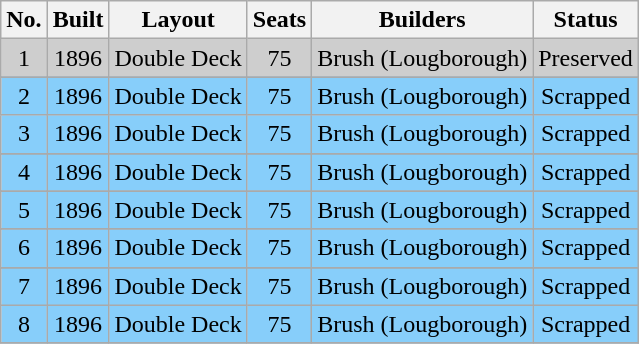<table class="wikitable">
<tr>
<th>No.</th>
<th>Built</th>
<th>Layout</th>
<th>Seats</th>
<th>Builders</th>
<th>Status</th>
</tr>
<tr bgcolor=#cecece>
<td align="center">1</td>
<td align="center">1896</td>
<td align="center">Double Deck</td>
<td align="center">75</td>
<td align="center">Brush (Lougborough)</td>
<td align="center">Preserved</td>
</tr>
<tr>
</tr>
<tr bgcolor=#87cefa>
<td align="center">2</td>
<td align="center">1896</td>
<td align="center">Double Deck</td>
<td align="center">75</td>
<td align="center">Brush (Lougborough)</td>
<td align="center">Scrapped</td>
</tr>
<tr bgcolor=#87cefa>
<td align="center">3</td>
<td align="center">1896</td>
<td align="center">Double Deck</td>
<td align="center">75</td>
<td align="center">Brush (Lougborough)</td>
<td align="center">Scrapped</td>
</tr>
<tr>
</tr>
<tr bgcolor=#87cefa>
<td align="center">4</td>
<td align="center">1896</td>
<td align="center">Double Deck</td>
<td align="center">75</td>
<td align="center">Brush (Lougborough)</td>
<td align="center">Scrapped</td>
</tr>
<tr>
</tr>
<tr bgcolor=#87cefa>
<td align="center">5</td>
<td align="center">1896</td>
<td align="center">Double Deck</td>
<td align="center">75</td>
<td align="center">Brush (Lougborough)</td>
<td align="center">Scrapped</td>
</tr>
<tr bgcolor=#cecece>
</tr>
<tr bgcolor=#87cefa>
<td align="center">6</td>
<td align="center">1896</td>
<td align="center">Double Deck</td>
<td align="center">75</td>
<td align="center">Brush (Lougborough)</td>
<td align="center">Scrapped</td>
</tr>
<tr bgcolor=#87cefa>
</tr>
<tr bgcolor=#87cefa>
<td align="center">7</td>
<td align="center">1896</td>
<td align="center">Double Deck</td>
<td align="center">75</td>
<td align="center">Brush (Lougborough)</td>
<td align="center">Scrapped</td>
</tr>
<tr bgcolor=#87cefa>
<td align="center">8</td>
<td align="center">1896</td>
<td align="center">Double Deck</td>
<td align="center">75</td>
<td align="center">Brush (Lougborough)</td>
<td align="center">Scrapped</td>
</tr>
<tr bgcolor=#87cefa>
</tr>
</table>
